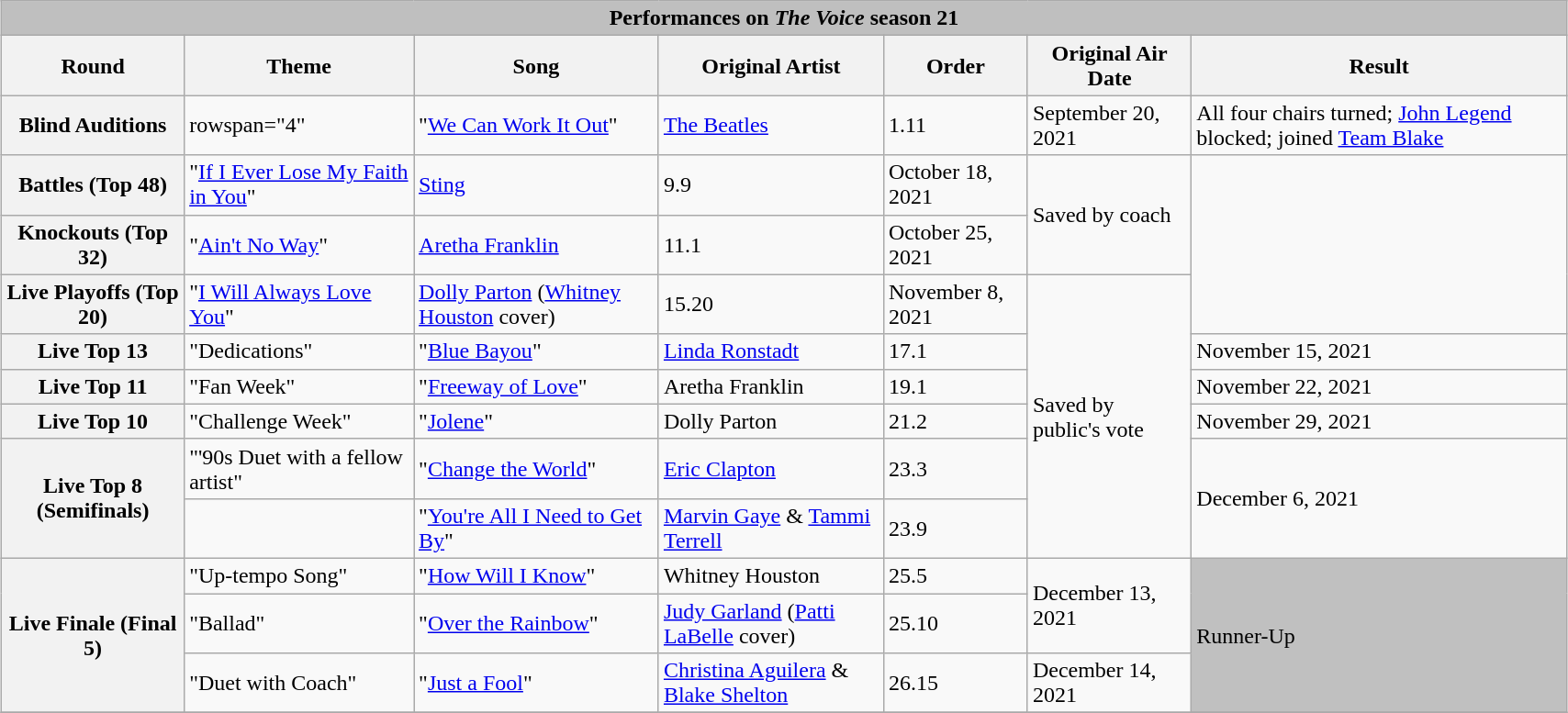<table class="wikitable collapsible autocollapse" style="width:90%; margin:1em auto 1em auto;">
<tr>
<th colspan="7" style="background:#BFBFBF;">Performances on <em>The Voice</em> season 21</th>
</tr>
<tr>
<th>Round</th>
<th>Theme</th>
<th>Song</th>
<th>Original Artist</th>
<th>Order</th>
<th>Original Air Date</th>
<th>Result</th>
</tr>
<tr>
<th>Blind Auditions</th>
<td>rowspan="4" </td>
<td>"<a href='#'>We Can Work It Out</a>"</td>
<td><a href='#'>The Beatles</a></td>
<td>1.11</td>
<td>September 20, 2021</td>
<td>All four chairs turned; <a href='#'>John Legend</a> blocked; joined <a href='#'>Team Blake</a></td>
</tr>
<tr>
<th>Battles (Top 48)</th>
<td>"<a href='#'>If I Ever Lose My Faith in You</a>" </td>
<td><a href='#'>Sting</a></td>
<td>9.9</td>
<td>October 18, 2021</td>
<td rowspan=2>Saved by coach</td>
</tr>
<tr>
<th>Knockouts (Top 32)</th>
<td>"<a href='#'>Ain't No Way</a>" </td>
<td><a href='#'>Aretha Franklin</a></td>
<td>11.1</td>
<td>October 25, 2021</td>
</tr>
<tr>
<th>Live Playoffs (Top 20)</th>
<td>"<a href='#'>I Will Always Love You</a>"</td>
<td><a href='#'>Dolly Parton</a> (<a href='#'>Whitney Houston</a> cover)</td>
<td>15.20</td>
<td>November 8, 2021</td>
<td rowspan=6>Saved by public's vote</td>
</tr>
<tr>
<th>Live Top 13</th>
<td>"Dedications"</td>
<td>"<a href='#'>Blue Bayou</a>"</td>
<td><a href='#'>Linda Ronstadt</a></td>
<td>17.1</td>
<td>November 15, 2021</td>
</tr>
<tr>
<th>Live Top 11</th>
<td>"Fan Week"</td>
<td>"<a href='#'>Freeway of Love</a>"</td>
<td>Aretha Franklin</td>
<td>19.1</td>
<td>November 22, 2021</td>
</tr>
<tr>
<th>Live Top 10</th>
<td>"Challenge Week"</td>
<td>"<a href='#'>Jolene</a>"</td>
<td>Dolly Parton</td>
<td>21.2</td>
<td>November 29, 2021</td>
</tr>
<tr>
<th Rowspan=2>Live Top 8 (Semifinals)</th>
<td>"'90s Duet with a fellow artist"</td>
<td>"<a href='#'>Change the World</a>" </td>
<td><a href='#'>Eric Clapton</a></td>
<td>23.3</td>
<td rowspan=2>December 6, 2021</td>
</tr>
<tr>
<td></td>
<td>"<a href='#'>You're All I Need to Get By</a>"</td>
<td><a href='#'>Marvin Gaye</a> & <a href='#'>Tammi Terrell</a></td>
<td>23.9</td>
</tr>
<tr>
<th rowspan=3>Live Finale (Final 5)</th>
<td>"Up-tempo Song"</td>
<td>"<a href='#'>How Will I Know</a>"</td>
<td>Whitney Houston</td>
<td>25.5</td>
<td Rowspan=2>December 13, 2021</td>
<td Rowspan=3 style="background:silver;">Runner-Up</td>
</tr>
<tr>
<td>"Ballad"</td>
<td>"<a href='#'>Over the Rainbow</a>"</td>
<td><a href='#'>Judy Garland</a> (<a href='#'>Patti LaBelle</a> cover)</td>
<td>25.10</td>
</tr>
<tr>
<td>"Duet with Coach"</td>
<td>"<a href='#'>Just a Fool</a>" </td>
<td><a href='#'>Christina Aguilera</a> & <a href='#'>Blake Shelton</a></td>
<td>26.15</td>
<td>December 14, 2021</td>
</tr>
<tr>
</tr>
</table>
